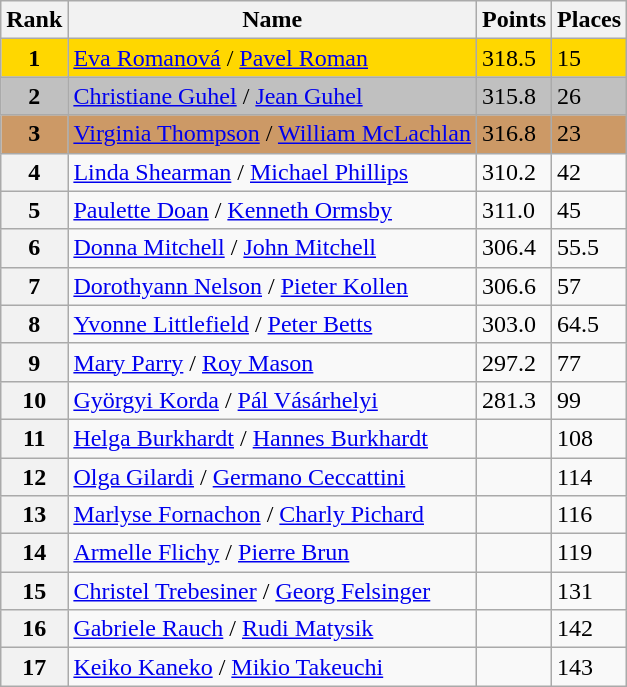<table class="wikitable">
<tr>
<th>Rank</th>
<th>Name</th>
<th>Points</th>
<th>Places</th>
</tr>
<tr bgcolor=gold>
<td align=center><strong>1</strong></td>
<td> <a href='#'>Eva Romanová</a> / <a href='#'>Pavel Roman</a></td>
<td>318.5</td>
<td>15</td>
</tr>
<tr bgcolor=silver>
<td align=center><strong>2</strong></td>
<td> <a href='#'>Christiane Guhel</a> / <a href='#'>Jean Guhel</a></td>
<td>315.8</td>
<td>26</td>
</tr>
<tr bgcolor=cc9966>
<td align=center><strong>3</strong></td>
<td> <a href='#'>Virginia Thompson</a> / <a href='#'>William McLachlan</a></td>
<td>316.8</td>
<td>23</td>
</tr>
<tr>
<th>4</th>
<td> <a href='#'>Linda Shearman</a> / <a href='#'>Michael Phillips</a></td>
<td>310.2</td>
<td>42</td>
</tr>
<tr>
<th>5</th>
<td> <a href='#'>Paulette Doan</a> / <a href='#'>Kenneth Ormsby</a></td>
<td>311.0</td>
<td>45</td>
</tr>
<tr>
<th>6</th>
<td> <a href='#'>Donna Mitchell</a> / <a href='#'>John Mitchell</a></td>
<td>306.4</td>
<td>55.5</td>
</tr>
<tr>
<th>7</th>
<td> <a href='#'>Dorothyann Nelson</a> / <a href='#'>Pieter Kollen</a></td>
<td>306.6</td>
<td>57</td>
</tr>
<tr>
<th>8</th>
<td> <a href='#'>Yvonne Littlefield</a> / <a href='#'>Peter Betts</a></td>
<td>303.0</td>
<td>64.5</td>
</tr>
<tr>
<th>9</th>
<td> <a href='#'>Mary Parry</a> / <a href='#'>Roy Mason</a></td>
<td>297.2</td>
<td>77</td>
</tr>
<tr>
<th>10</th>
<td> <a href='#'>Györgyi Korda</a> / <a href='#'>Pál Vásárhelyi</a></td>
<td>281.3</td>
<td>99</td>
</tr>
<tr>
<th>11</th>
<td> <a href='#'>Helga Burkhardt</a> / <a href='#'>Hannes Burkhardt</a></td>
<td></td>
<td>108</td>
</tr>
<tr>
<th>12</th>
<td> <a href='#'>Olga Gilardi</a> / <a href='#'>Germano Ceccattini</a></td>
<td></td>
<td>114</td>
</tr>
<tr>
<th>13</th>
<td> <a href='#'>Marlyse Fornachon</a> / <a href='#'>Charly Pichard</a></td>
<td></td>
<td>116</td>
</tr>
<tr>
<th>14</th>
<td> <a href='#'>Armelle Flichy</a> / <a href='#'>Pierre Brun</a></td>
<td></td>
<td>119</td>
</tr>
<tr>
<th>15</th>
<td> <a href='#'>Christel Trebesiner</a> / <a href='#'>Georg Felsinger</a></td>
<td></td>
<td>131</td>
</tr>
<tr>
<th>16</th>
<td> <a href='#'>Gabriele Rauch</a> / <a href='#'>Rudi Matysik</a></td>
<td></td>
<td>142</td>
</tr>
<tr>
<th>17</th>
<td> <a href='#'>Keiko Kaneko</a> / <a href='#'>Mikio Takeuchi</a></td>
<td></td>
<td>143</td>
</tr>
</table>
